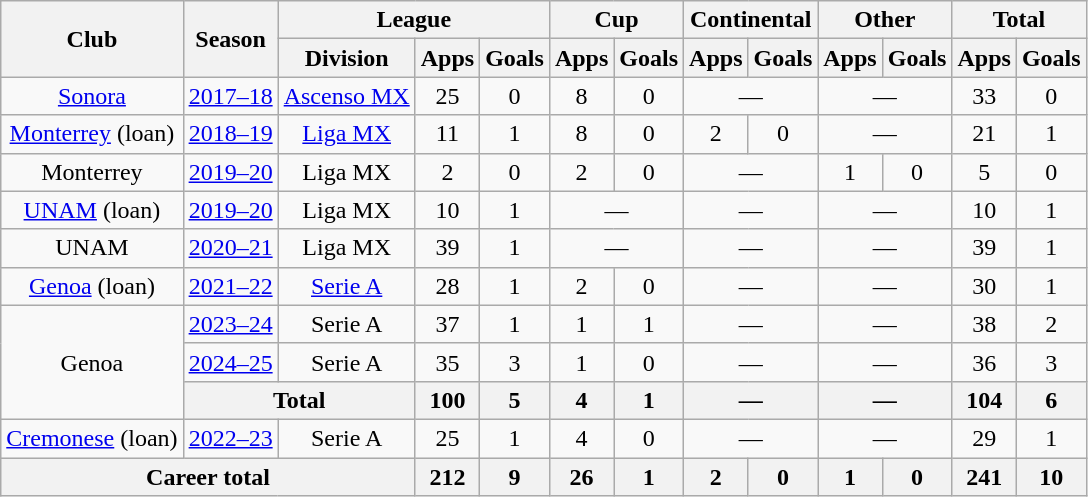<table class="wikitable" style="text-align:center">
<tr>
<th rowspan="2">Club</th>
<th rowspan="2">Season</th>
<th colspan="3">League</th>
<th colspan="2">Cup</th>
<th colspan="2">Continental</th>
<th colspan="2">Other</th>
<th colspan="2">Total</th>
</tr>
<tr>
<th>Division</th>
<th>Apps</th>
<th>Goals</th>
<th>Apps</th>
<th>Goals</th>
<th>Apps</th>
<th>Goals</th>
<th>Apps</th>
<th>Goals</th>
<th>Apps</th>
<th>Goals</th>
</tr>
<tr>
<td><a href='#'>Sonora</a></td>
<td><a href='#'>2017–18</a></td>
<td><a href='#'>Ascenso MX</a></td>
<td>25</td>
<td>0</td>
<td>8</td>
<td>0</td>
<td colspan="2">—</td>
<td colspan="2">—</td>
<td>33</td>
<td>0</td>
</tr>
<tr>
<td><a href='#'>Monterrey</a> (loan)</td>
<td><a href='#'>2018–19</a></td>
<td><a href='#'>Liga MX</a></td>
<td>11</td>
<td>1</td>
<td>8</td>
<td>0</td>
<td>2</td>
<td>0</td>
<td colspan="2">—</td>
<td>21</td>
<td>1</td>
</tr>
<tr>
<td>Monterrey</td>
<td><a href='#'>2019–20</a></td>
<td>Liga MX</td>
<td>2</td>
<td>0</td>
<td>2</td>
<td>0</td>
<td colspan="2">—</td>
<td>1</td>
<td>0</td>
<td>5</td>
<td>0</td>
</tr>
<tr>
<td><a href='#'>UNAM</a> (loan)</td>
<td><a href='#'>2019–20</a></td>
<td>Liga MX</td>
<td>10</td>
<td>1</td>
<td colspan="2">—</td>
<td colspan="2">—</td>
<td colspan="2">—</td>
<td>10</td>
<td>1</td>
</tr>
<tr>
<td>UNAM</td>
<td><a href='#'>2020–21</a></td>
<td>Liga MX</td>
<td>39</td>
<td>1</td>
<td colspan="2">—</td>
<td colspan="2">—</td>
<td colspan="2">—</td>
<td>39</td>
<td>1</td>
</tr>
<tr>
<td><a href='#'>Genoa</a> (loan)</td>
<td><a href='#'>2021–22</a></td>
<td><a href='#'>Serie A</a></td>
<td>28</td>
<td>1</td>
<td>2</td>
<td>0</td>
<td colspan="2">—</td>
<td colspan="2">—</td>
<td>30</td>
<td>1</td>
</tr>
<tr>
<td rowspan="3">Genoa</td>
<td><a href='#'>2023–24</a></td>
<td>Serie A</td>
<td>37</td>
<td>1</td>
<td>1</td>
<td>1</td>
<td colspan="2">—</td>
<td colspan="2">—</td>
<td>38</td>
<td>2</td>
</tr>
<tr>
<td><a href='#'>2024–25</a></td>
<td>Serie A</td>
<td>35</td>
<td>3</td>
<td>1</td>
<td>0</td>
<td colspan="2">—</td>
<td colspan="2">—</td>
<td>36</td>
<td>3</td>
</tr>
<tr>
<th colspan="2">Total</th>
<th>100</th>
<th>5</th>
<th>4</th>
<th>1</th>
<th colspan="2">—</th>
<th colspan="2">—</th>
<th>104</th>
<th>6</th>
</tr>
<tr>
<td><a href='#'>Cremonese</a> (loan)</td>
<td><a href='#'>2022–23</a></td>
<td>Serie A</td>
<td>25</td>
<td>1</td>
<td>4</td>
<td>0</td>
<td colspan="2">—</td>
<td colspan="2">—</td>
<td>29</td>
<td>1</td>
</tr>
<tr>
<th colspan="3">Career total</th>
<th>212</th>
<th>9</th>
<th>26</th>
<th>1</th>
<th>2</th>
<th>0</th>
<th>1</th>
<th>0</th>
<th>241</th>
<th>10</th>
</tr>
</table>
